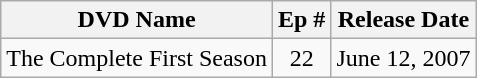<table class="wikitable">
<tr>
<th>DVD Name</th>
<th>Ep #</th>
<th>Release Date</th>
</tr>
<tr>
<td>The Complete First Season</td>
<td align="center">22</td>
<td>June 12, 2007</td>
</tr>
</table>
